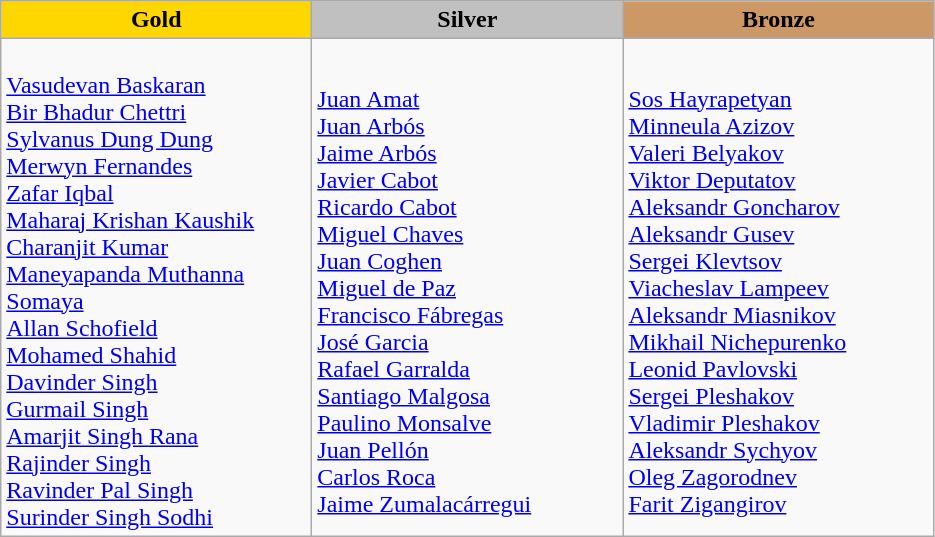<table class="wikitable">
<tr>
<th style="width: 200px; background-color: gold"> <strong>Gold</strong></th>
<th style="width: 200px; background-color: silver"> <strong>Silver</strong></th>
<th style="width: 200px; background-color: #cc9966"> <strong>Bronze</strong></th>
</tr>
<tr>
<td><br><a href='#'>Vasudevan Baskaran</a><br><a href='#'>Bir Bhadur Chettri</a><br><a href='#'>Sylvanus Dung Dung</a><br><a href='#'>Merwyn Fernandes</a><br><a href='#'>Zafar Iqbal</a><br><a href='#'>Maharaj Krishan Kaushik</a><br><a href='#'>Charanjit Kumar</a><br><a href='#'>Maneyapanda Muthanna Somaya</a><br><a href='#'>Allan Schofield</a><br><a href='#'>Mohamed Shahid</a><br><a href='#'>Davinder Singh</a><br><a href='#'>Gurmail Singh</a><br><a href='#'>Amarjit Singh Rana</a><br><a href='#'>Rajinder Singh</a><br><a href='#'>Ravinder Pal Singh</a><br><a href='#'>Surinder Singh Sodhi</a></td>
<td><br><a href='#'>Juan Amat</a><br><a href='#'>Juan Arbós</a><br><a href='#'>Jaime Arbós</a><br><a href='#'>Javier Cabot</a><br><a href='#'>Ricardo Cabot</a><br><a href='#'>Miguel Chaves</a><br><a href='#'>Juan Coghen</a><br><a href='#'>Miguel de Paz</a><br><a href='#'>Francisco Fábregas</a><br><a href='#'>José Garcia</a><br><a href='#'>Rafael Garralda</a><br><a href='#'>Santiago Malgosa</a><br><a href='#'>Paulino Monsalve</a><br><a href='#'>Juan Pellón</a><br><a href='#'>Carlos Roca</a><br><a href='#'>Jaime Zumalacárregui</a></td>
<td><br><a href='#'>Sos Hayrapetyan</a><br><a href='#'>Minneula Azizov</a><br><a href='#'>Valeri Belyakov</a><br><a href='#'>Viktor Deputatov</a><br><a href='#'>Aleksandr Goncharov</a><br><a href='#'>Aleksandr Gusev</a><br><a href='#'>Sergei Klevtsov</a><br><a href='#'>Viacheslav Lampeev</a><br><a href='#'>Aleksandr Miasnikov</a><br><a href='#'>Mikhail Nichepurenko</a><br><a href='#'>Leonid Pavlovski</a><br><a href='#'>Sergei Pleshakov</a><br><a href='#'>Vladimir Pleshakov</a><br><a href='#'>Aleksandr Sychyov</a><br><a href='#'>Oleg Zagorodnev</a><br><a href='#'>Farit Zigangirov</a></td>
</tr>
</table>
